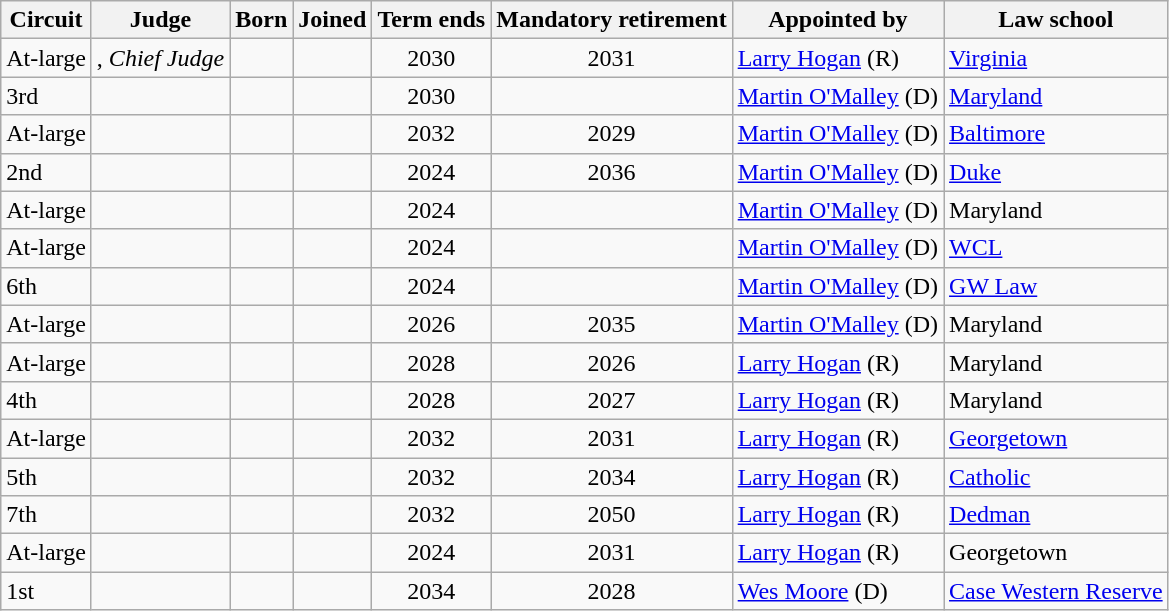<table class="wikitable sortable" sortable>
<tr>
<th>Circuit</th>
<th>Judge</th>
<th>Born</th>
<th>Joined</th>
<th>Term ends</th>
<th>Mandatory retirement</th>
<th>Appointed by</th>
<th>Law school</th>
</tr>
<tr>
<td>At-large</td>
<td>, <em>Chief Judge</em></td>
<td></td>
<td></td>
<td align="center">2030</td>
<td align="center">2031</td>
<td><a href='#'>Larry Hogan</a> (R)</td>
<td><a href='#'>Virginia</a></td>
</tr>
<tr>
<td>3rd</td>
<td></td>
<td align="center"></td>
<td></td>
<td align="center">2030</td>
<td align="center"></td>
<td><a href='#'>Martin O'Malley</a> (D)</td>
<td><a href='#'>Maryland</a></td>
</tr>
<tr>
<td>At-large</td>
<td></td>
<td></td>
<td></td>
<td align="center">2032</td>
<td align="center">2029</td>
<td><a href='#'>Martin O'Malley</a> (D)</td>
<td><a href='#'>Baltimore</a></td>
</tr>
<tr>
<td>2nd</td>
<td></td>
<td></td>
<td></td>
<td align="center">2024</td>
<td align="center">2036</td>
<td><a href='#'>Martin O'Malley</a> (D)</td>
<td><a href='#'>Duke</a></td>
</tr>
<tr>
<td>At-large</td>
<td></td>
<td align="center"></td>
<td></td>
<td align="center">2024</td>
<td align="center"></td>
<td><a href='#'>Martin O'Malley</a> (D)</td>
<td>Maryland</td>
</tr>
<tr>
<td>At-large</td>
<td></td>
<td align="center"></td>
<td></td>
<td align="center">2024</td>
<td align="center"></td>
<td><a href='#'>Martin O'Malley</a> (D)</td>
<td><a href='#'>WCL</a></td>
</tr>
<tr>
<td>6th</td>
<td></td>
<td align="center"></td>
<td></td>
<td align="center">2024</td>
<td align="center"></td>
<td><a href='#'>Martin O'Malley</a> (D)</td>
<td><a href='#'>GW Law</a></td>
</tr>
<tr>
<td>At-large</td>
<td></td>
<td></td>
<td></td>
<td align="center">2026</td>
<td align="center">2035</td>
<td><a href='#'>Martin O'Malley</a> (D)</td>
<td>Maryland</td>
</tr>
<tr>
<td>At-large</td>
<td></td>
<td></td>
<td></td>
<td align="center">2028</td>
<td align="center">2026</td>
<td><a href='#'>Larry Hogan</a> (R)</td>
<td>Maryland</td>
</tr>
<tr>
<td>4th</td>
<td></td>
<td></td>
<td></td>
<td align="center">2028</td>
<td align="center">2027</td>
<td><a href='#'>Larry Hogan</a> (R)</td>
<td>Maryland</td>
</tr>
<tr>
<td>At-large</td>
<td></td>
<td></td>
<td></td>
<td align="center">2032</td>
<td align="center">2031</td>
<td><a href='#'>Larry Hogan</a> (R)</td>
<td><a href='#'>Georgetown</a></td>
</tr>
<tr>
<td>5th</td>
<td></td>
<td></td>
<td></td>
<td align="center">2032</td>
<td align="center">2034</td>
<td><a href='#'>Larry Hogan</a> (R)</td>
<td><a href='#'>Catholic</a></td>
</tr>
<tr>
<td>7th</td>
<td></td>
<td></td>
<td></td>
<td align="center">2032</td>
<td align="center">2050</td>
<td><a href='#'>Larry Hogan</a> (R)</td>
<td><a href='#'>Dedman</a></td>
</tr>
<tr>
<td>At-large</td>
<td></td>
<td></td>
<td></td>
<td align="center">2024</td>
<td align="center">2031</td>
<td><a href='#'>Larry Hogan</a> (R)</td>
<td>Georgetown</td>
</tr>
<tr>
<td>1st</td>
<td></td>
<td></td>
<td></td>
<td align="center">2034</td>
<td align="center">2028</td>
<td><a href='#'>Wes Moore</a> (D)</td>
<td><a href='#'>Case Western Reserve</a></td>
</tr>
</table>
